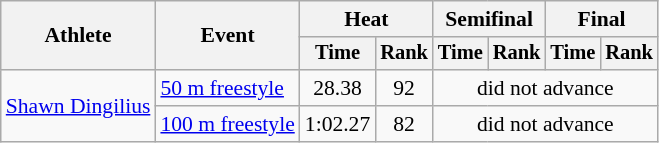<table class=wikitable style="font-size:90%">
<tr>
<th rowspan="2">Athlete</th>
<th rowspan="2">Event</th>
<th colspan="2">Heat</th>
<th colspan="2">Semifinal</th>
<th colspan="2">Final</th>
</tr>
<tr style="font-size:95%">
<th>Time</th>
<th>Rank</th>
<th>Time</th>
<th>Rank</th>
<th>Time</th>
<th>Rank</th>
</tr>
<tr align=center>
<td align=left rowspan=2><a href='#'>Shawn Dingilius</a></td>
<td align=left><a href='#'>50 m freestyle</a></td>
<td>28.38</td>
<td>92</td>
<td colspan=4>did not advance</td>
</tr>
<tr align=center>
<td align=left><a href='#'>100 m freestyle</a></td>
<td>1:02.27</td>
<td>82</td>
<td colspan=4>did not advance</td>
</tr>
</table>
